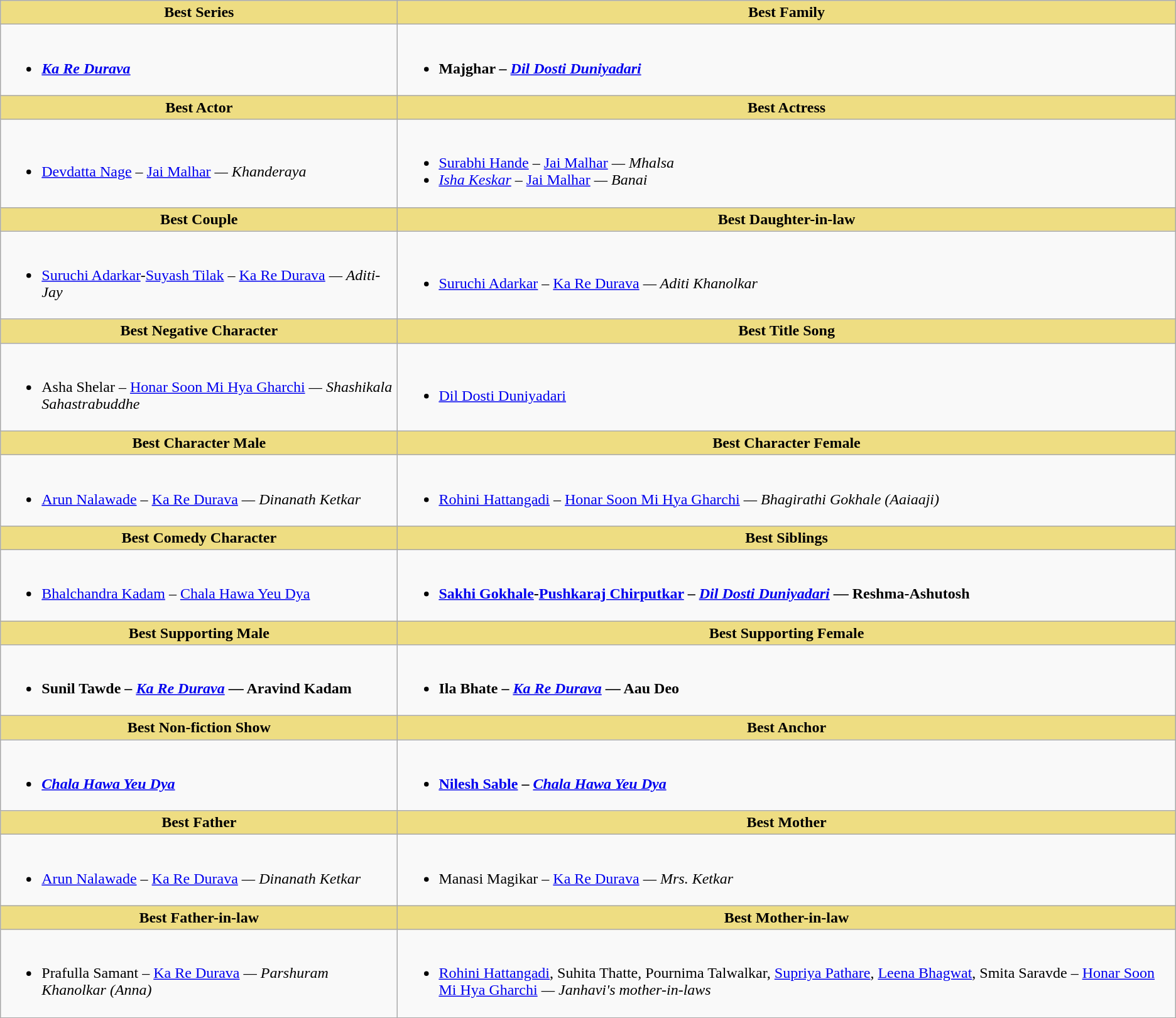<table class="wikitable">
<tr>
<th style="background:#EEDD82;">Best Series</th>
<th style="background:#EEDD82;">Best Family</th>
</tr>
<tr>
<td><br><ul><li><strong><em><a href='#'>Ka Re Durava</a></em></strong></li></ul></td>
<td><br><ul><li><strong>Majghar – <em><a href='#'>Dil Dosti Duniyadari</a><strong><em></li></ul></td>
</tr>
<tr>
<th style="background:#EEDD82;">Best Actor</th>
<th style="background:#EEDD82;">Best Actress</th>
</tr>
<tr>
<td><br><ul><li></strong><a href='#'>Devdatta Nage</a> – </em><a href='#'>Jai Malhar</a><em> — Khanderaya<strong></li></ul></td>
<td><br><ul><li></strong><a href='#'>Surabhi Hande</a> – </em><a href='#'>Jai Malhar</a><em> — Mhalsa<strong></li><li></strong><a href='#'>Isha Keskar</a> – </em><a href='#'>Jai Malhar</a><em> — Banai<strong></li></ul></td>
</tr>
<tr>
<th style="background:#EEDD82;">Best Couple</th>
<th style="background:#EEDD82;">Best Daughter-in-law</th>
</tr>
<tr>
<td><br><ul><li></strong><a href='#'>Suruchi Adarkar</a>-<a href='#'>Suyash Tilak</a> – </em><a href='#'>Ka Re Durava</a><em> — Aditi-Jay<strong></li></ul></td>
<td><br><ul><li></strong><a href='#'>Suruchi Adarkar</a> – </em><a href='#'>Ka Re Durava</a><em> — Aditi Khanolkar<strong></li></ul></td>
</tr>
<tr>
<th style="background:#EEDD82;">Best Negative Character</th>
<th style="background:#EEDD82;">Best Title Song</th>
</tr>
<tr>
<td><br><ul><li></strong>Asha Shelar – </em><a href='#'>Honar Soon Mi Hya Gharchi</a><em> — Shashikala Sahastrabuddhe<strong></li></ul></td>
<td><br><ul><li></em></strong><a href='#'>Dil Dosti Duniyadari</a><strong><em></li></ul></td>
</tr>
<tr>
<th style="background:#EEDD82;">Best Character Male</th>
<th style="background:#EEDD82;">Best Character Female</th>
</tr>
<tr>
<td><br><ul><li></strong><a href='#'>Arun Nalawade</a> – </em><a href='#'>Ka Re Durava</a><em> — Dinanath Ketkar<strong></li></ul></td>
<td><br><ul><li></strong><a href='#'>Rohini Hattangadi</a> – </em><a href='#'>Honar Soon Mi Hya Gharchi</a><em> — Bhagirathi Gokhale (Aaiaaji)<strong></li></ul></td>
</tr>
<tr>
<th style="background:#EEDD82;">Best Comedy Character</th>
<th style="background:#EEDD82;">Best Siblings</th>
</tr>
<tr>
<td><br><ul><li></strong><a href='#'>Bhalchandra Kadam</a> – </em><a href='#'>Chala Hawa Yeu Dya</a></em></strong></li></ul></td>
<td><br><ul><li><strong><a href='#'>Sakhi Gokhale</a>-<a href='#'>Pushkaraj Chirputkar</a> – <em><a href='#'>Dil Dosti Duniyadari</a></em> — Reshma-Ashutosh</strong></li></ul></td>
</tr>
<tr>
<th style="background:#EEDD82;">Best Supporting Male</th>
<th style="background:#EEDD82;">Best Supporting Female</th>
</tr>
<tr>
<td><br><ul><li><strong>Sunil Tawde – <em><a href='#'>Ka Re Durava</a></em> — Aravind Kadam</strong></li></ul></td>
<td><br><ul><li><strong>Ila Bhate – <em><a href='#'>Ka Re Durava</a></em> — Aau Deo</strong></li></ul></td>
</tr>
<tr>
<th style="background:#EEDD82;">Best Non-fiction Show</th>
<th style="background:#EEDD82;">Best Anchor</th>
</tr>
<tr>
<td><br><ul><li><strong><em><a href='#'>Chala Hawa Yeu Dya</a></em></strong></li></ul></td>
<td><br><ul><li><strong><a href='#'>Nilesh Sable</a> – <em><a href='#'>Chala Hawa Yeu Dya</a><strong><em></li></ul></td>
</tr>
<tr>
<th style="background:#EEDD82;">Best Father</th>
<th style="background:#EEDD82;">Best Mother</th>
</tr>
<tr>
<td><br><ul><li></strong><a href='#'>Arun Nalawade</a> – </em><a href='#'>Ka Re Durava</a><em> — Dinanath Ketkar<strong></li></ul></td>
<td><br><ul><li></strong>Manasi Magikar – </em><a href='#'>Ka Re Durava</a><em> — Mrs. Ketkar<strong></li></ul></td>
</tr>
<tr>
<th style="background:#EEDD82;">Best Father-in-law</th>
<th style="background:#EEDD82;">Best Mother-in-law</th>
</tr>
<tr>
<td><br><ul><li></strong>Prafulla Samant – </em><a href='#'>Ka Re Durava</a><em> — Parshuram Khanolkar (Anna)<strong></li></ul></td>
<td><br><ul><li></strong><a href='#'>Rohini Hattangadi</a>, Suhita Thatte, Pournima Talwalkar, <a href='#'>Supriya Pathare</a>, <a href='#'>Leena Bhagwat</a>, Smita Saravde – </em><a href='#'>Honar Soon Mi Hya Gharchi</a><em> — Janhavi's mother-in-laws<strong></li></ul></td>
</tr>
</table>
